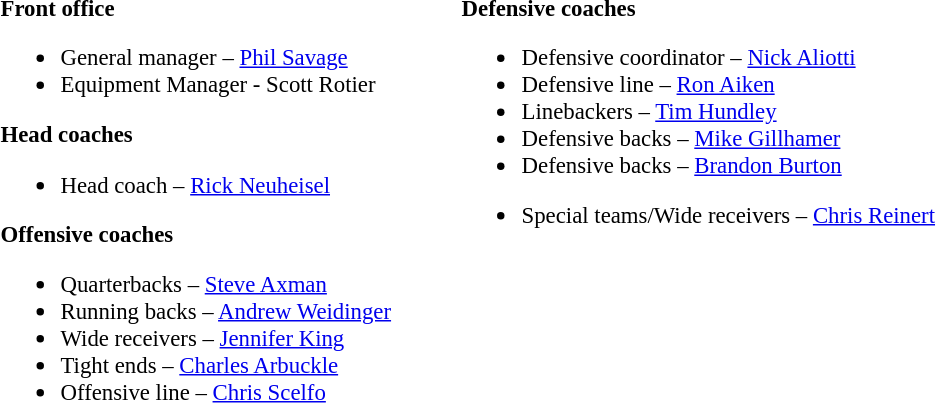<table class="toccolours" style="text-align: left;">
<tr>
<td colspan=7 style="text-align:right;"></td>
</tr>
<tr>
<td style="vertical-align:top;"></td>
<td style="font-size: 95%;vertical-align:top;"><br><strong>Front office</strong><ul><li>General manager – <a href='#'>Phil Savage</a></li><li>Equipment Manager - Scott Rotier</li></ul><strong>Head coaches</strong><ul><li>Head coach – <a href='#'>Rick Neuheisel</a></li></ul><strong>Offensive coaches</strong><ul><li>Quarterbacks – <a href='#'>Steve Axman</a></li><li>Running backs – <a href='#'>Andrew Weidinger</a></li><li>Wide receivers – <a href='#'>Jennifer King</a></li><li>Tight ends – <a href='#'>Charles Arbuckle</a></li><li>Offensive line – <a href='#'>Chris Scelfo</a></li></ul></td>
<td width="35"> </td>
<td style="vertical-align:top;"></td>
<td style="font-size: 95%;vertical-align:top;"><br><strong>Defensive coaches</strong><ul><li>Defensive coordinator – <a href='#'>Nick Aliotti</a></li><li>Defensive line – <a href='#'>Ron Aiken</a></li><li>Linebackers – <a href='#'>Tim Hundley</a></li><li>Defensive backs – <a href='#'>Mike Gillhamer</a></li><li>Defensive backs – <a href='#'>Brandon Burton</a></li></ul><ul><li>Special teams/Wide receivers – <a href='#'>Chris Reinert</a></li></ul></td>
</tr>
</table>
